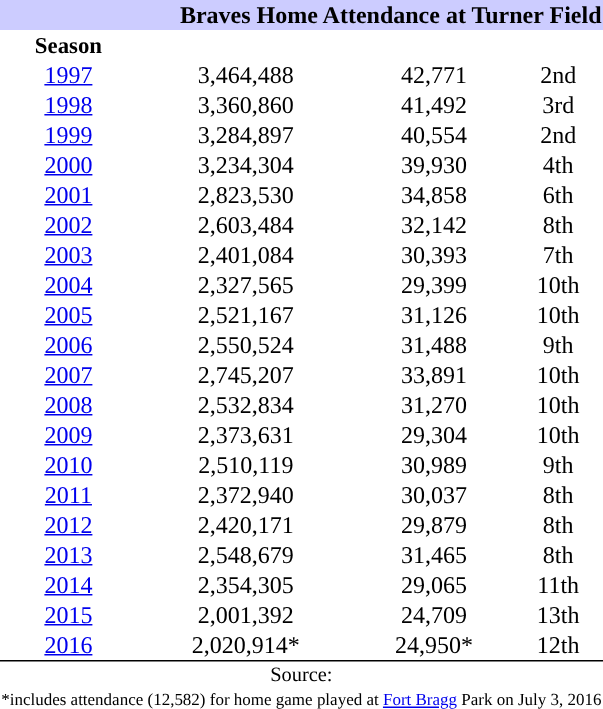<table class="toccolours" cellpadding="1" cellspacing="0" style="float: right; clear: both; margin: 0 0 1em 1em; text-align:right;">
<tr>
<th colspan="4" bgcolor="#ccccff"><span> Braves Home Attendance at Turner Field</span></th>
</tr>
<tr style="font-size:95%; text-align:center">
<th>Season</th>
<th></th>
<th></th>
<th></th>
</tr>
<tr style="text-align:center">
<td><a href='#'>1997</a></td>
<td>3,464,488</td>
<td>42,771</td>
<td>2nd</td>
</tr>
<tr style="text-align:center">
<td><a href='#'>1998</a></td>
<td>3,360,860</td>
<td>41,492</td>
<td>3rd</td>
</tr>
<tr style="text-align:center">
<td><a href='#'>1999</a></td>
<td>3,284,897</td>
<td>40,554</td>
<td>2nd</td>
</tr>
<tr style="text-align:center">
<td><a href='#'>2000</a></td>
<td>3,234,304</td>
<td>39,930</td>
<td>4th</td>
</tr>
<tr style="text-align:center">
<td><a href='#'>2001</a></td>
<td>2,823,530</td>
<td>34,858</td>
<td>6th</td>
</tr>
<tr style="text-align:center">
<td><a href='#'>2002</a></td>
<td>2,603,484</td>
<td>32,142</td>
<td>8th</td>
</tr>
<tr style="text-align:center">
<td><a href='#'>2003</a></td>
<td>2,401,084</td>
<td>30,393</td>
<td>7th</td>
</tr>
<tr style="text-align:center">
<td><a href='#'>2004</a></td>
<td>2,327,565</td>
<td>29,399</td>
<td>10th</td>
</tr>
<tr style="text-align:center">
<td><a href='#'>2005</a></td>
<td>2,521,167</td>
<td>31,126</td>
<td>10th</td>
</tr>
<tr style="text-align:center">
<td><a href='#'>2006</a></td>
<td>2,550,524</td>
<td>31,488</td>
<td>9th</td>
</tr>
<tr style="text-align:center">
<td><a href='#'>2007</a></td>
<td>2,745,207</td>
<td>33,891</td>
<td>10th</td>
</tr>
<tr style="text-align:center">
<td><a href='#'>2008</a></td>
<td>2,532,834</td>
<td>31,270</td>
<td>10th</td>
</tr>
<tr style="text-align:center">
<td><a href='#'>2009</a></td>
<td>2,373,631</td>
<td>29,304</td>
<td>10th</td>
</tr>
<tr style="text-align:center">
<td><a href='#'>2010</a></td>
<td>2,510,119</td>
<td>30,989</td>
<td>9th</td>
</tr>
<tr style="text-align:center">
<td><a href='#'>2011</a></td>
<td>2,372,940</td>
<td>30,037</td>
<td>8th</td>
</tr>
<tr style="text-align:center">
<td><a href='#'>2012</a></td>
<td>2,420,171</td>
<td>29,879</td>
<td>8th</td>
</tr>
<tr style="text-align:center">
<td><a href='#'>2013</a></td>
<td>2,548,679</td>
<td>31,465</td>
<td>8th</td>
</tr>
<tr style="text-align:center">
<td><a href='#'>2014</a></td>
<td>2,354,305</td>
<td>29,065</td>
<td>11th</td>
</tr>
<tr style="text-align:center">
<td><a href='#'>2015</a></td>
<td>2,001,392</td>
<td>24,709</td>
<td>13th</td>
</tr>
<tr style="text-align:center">
<td><a href='#'>2016</a></td>
<td>2,020,914*</td>
<td>24,950*</td>
<td>12th</td>
</tr>
<tr>
<td colspan=4 style="border-top:1px solid black; font-size:85%; text-align:center">Source:<br><small>*includes attendance (12,582) for home game played at <a href='#'>Fort Bragg</a> Park on July 3, 2016</small></td>
</tr>
</table>
